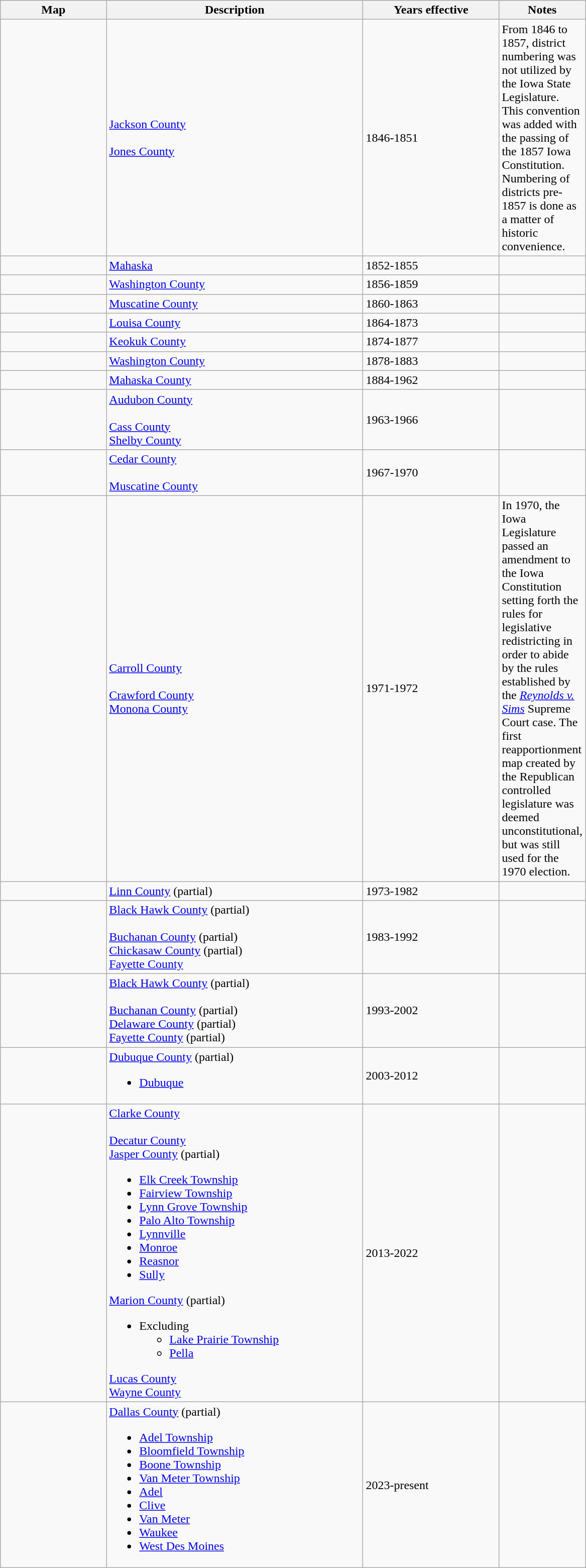<table class="wikitable sortable">
<tr>
<th style="width:100pt;">Map</th>
<th style="width:250pt;">Description</th>
<th style="width:130pt;">Years effective</th>
<th style="width:15pt;">Notes</th>
</tr>
<tr>
<td></td>
<td><a href='#'>Jackson County</a><br><br><a href='#'>Jones County</a></td>
<td>1846-1851</td>
<td>From 1846 to 1857, district numbering was not utilized by the Iowa State Legislature. This convention was added with the passing of the 1857 Iowa Constitution. Numbering of districts pre-1857 is done as a matter of historic convenience.</td>
</tr>
<tr>
<td></td>
<td><a href='#'>Mahaska</a></td>
<td>1852-1855</td>
<td></td>
</tr>
<tr>
<td></td>
<td><a href='#'>Washington County</a></td>
<td>1856-1859</td>
<td></td>
</tr>
<tr>
<td></td>
<td><a href='#'>Muscatine County</a></td>
<td>1860-1863</td>
<td></td>
</tr>
<tr>
<td></td>
<td><a href='#'>Louisa County</a></td>
<td>1864-1873</td>
<td></td>
</tr>
<tr>
<td></td>
<td><a href='#'>Keokuk County</a></td>
<td>1874-1877</td>
<td></td>
</tr>
<tr>
<td></td>
<td><a href='#'>Washington County</a></td>
<td>1878-1883</td>
<td></td>
</tr>
<tr>
<td></td>
<td><a href='#'>Mahaska County</a></td>
<td>1884-1962</td>
<td></td>
</tr>
<tr>
<td></td>
<td><a href='#'>Audubon County</a><br><br><a href='#'>Cass County</a><br>
<a href='#'>Shelby County</a></td>
<td>1963-1966</td>
<td></td>
</tr>
<tr>
<td></td>
<td><a href='#'>Cedar County</a><br><br><a href='#'>Muscatine County</a></td>
<td>1967-1970</td>
<td></td>
</tr>
<tr>
<td></td>
<td><a href='#'>Carroll County</a><br><br><a href='#'>Crawford County</a><br>
<a href='#'>Monona County</a></td>
<td>1971-1972</td>
<td>In 1970, the Iowa Legislature passed an amendment to the Iowa Constitution setting forth the rules for legislative redistricting in order to abide by the rules established by the <em><a href='#'>Reynolds v. Sims</a></em> Supreme Court case. The first reapportionment map created by the Republican controlled legislature was deemed unconstitutional, but was still used for the 1970 election.</td>
</tr>
<tr>
<td></td>
<td><a href='#'>Linn County</a> (partial)</td>
<td>1973-1982</td>
<td></td>
</tr>
<tr>
<td></td>
<td><a href='#'>Black Hawk County</a> (partial)<br><br><a href='#'>Buchanan County</a> (partial)<br>
<a href='#'>Chickasaw County</a> (partial)<br>
<a href='#'>Fayette County</a></td>
<td>1983-1992</td>
<td></td>
</tr>
<tr>
<td></td>
<td><a href='#'>Black Hawk County</a> (partial)<br><br><a href='#'>Buchanan County</a> (partial)<br>
<a href='#'>Delaware County</a> (partial)<br>
<a href='#'>Fayette County</a> (partial)</td>
<td>1993-2002</td>
<td></td>
</tr>
<tr>
<td></td>
<td><a href='#'>Dubuque County</a> (partial)<br><ul><li><a href='#'>Dubuque</a></li></ul></td>
<td>2003-2012</td>
<td></td>
</tr>
<tr>
<td></td>
<td><a href='#'>Clarke County</a><br><br><a href='#'>Decatur County</a><br>
<a href='#'>Jasper County</a> (partial)<ul><li><a href='#'>Elk Creek Township</a></li><li><a href='#'>Fairview Township</a></li><li><a href='#'>Lynn Grove Township</a></li><li><a href='#'>Palo Alto Township</a></li><li><a href='#'>Lynnville</a></li><li><a href='#'>Monroe</a></li><li><a href='#'>Reasnor</a></li><li><a href='#'>Sully</a></li></ul><a href='#'>Marion County</a> (partial)<ul><li>Excluding<ul><li><a href='#'>Lake Prairie Township</a></li><li><a href='#'>Pella</a></li></ul></li></ul><a href='#'>Lucas County</a><br>
<a href='#'>Wayne County</a></td>
<td>2013-2022</td>
<td></td>
</tr>
<tr>
<td></td>
<td><a href='#'>Dallas County</a> (partial)<br><ul><li><a href='#'>Adel Township</a></li><li><a href='#'>Bloomfield Township</a></li><li><a href='#'>Boone Township</a></li><li><a href='#'>Van Meter Township</a></li><li><a href='#'>Adel</a></li><li><a href='#'>Clive</a></li><li><a href='#'>Van Meter</a></li><li><a href='#'>Waukee</a></li><li><a href='#'>West Des Moines</a></li></ul></td>
<td>2023-present</td>
<td></td>
</tr>
</table>
